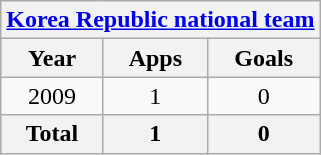<table class="wikitable" style="text-align:center">
<tr>
<th colspan=3><a href='#'>Korea Republic national team</a></th>
</tr>
<tr>
<th>Year</th>
<th>Apps</th>
<th>Goals</th>
</tr>
<tr>
<td>2009</td>
<td>1</td>
<td>0</td>
</tr>
<tr>
<th>Total</th>
<th>1</th>
<th>0</th>
</tr>
</table>
